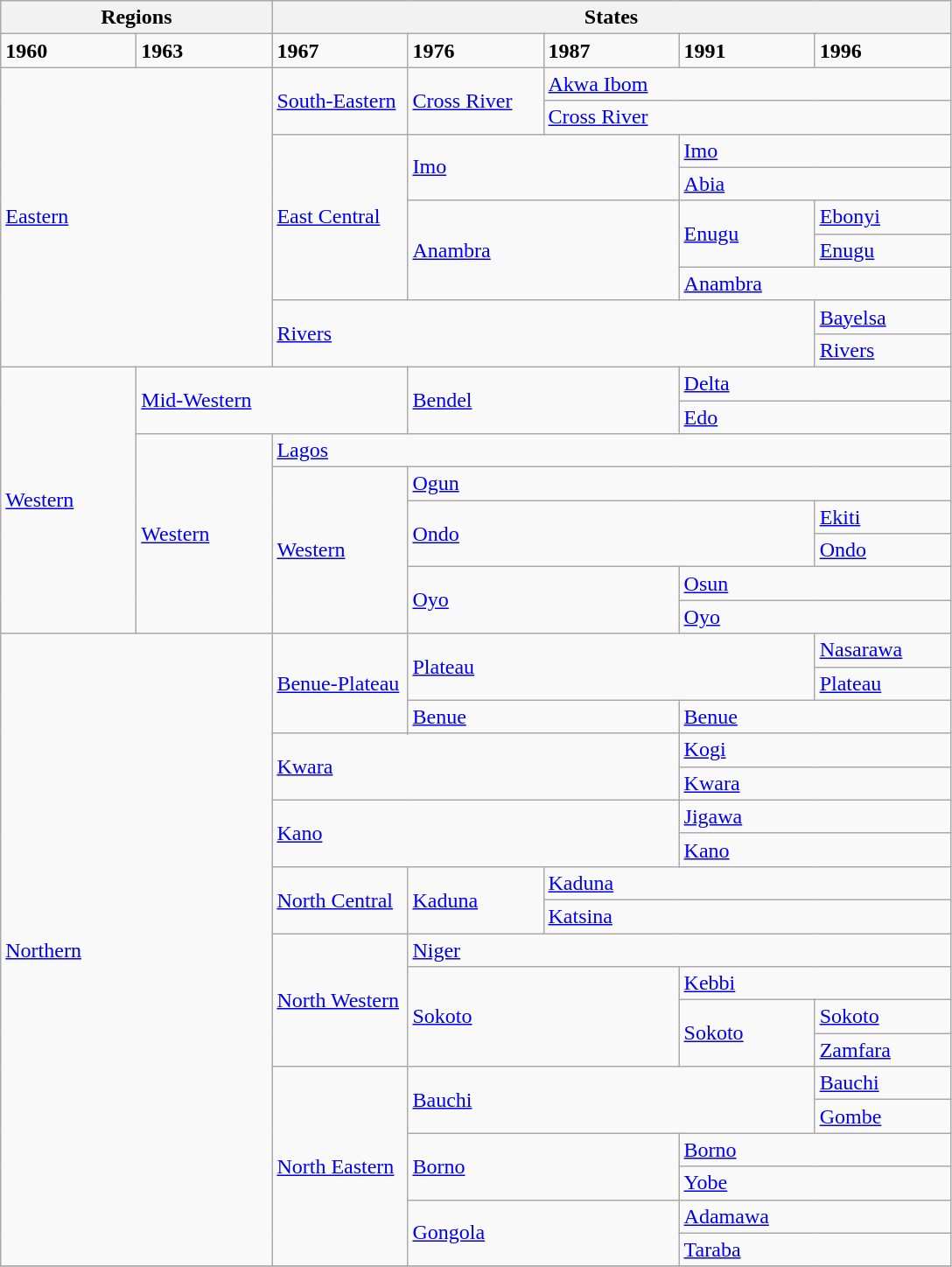<table class="wikitable" style="text-align:left">
<tr>
<th colspan=2>Regions</th>
<th colspan=5>States</th>
</tr>
<tr>
<td style="width:6em"><strong>1960</strong></td>
<td style="width:6em"><strong>1963</strong></td>
<td style="width:6em"><strong>1967</strong></td>
<td style="width:6em"><strong>1976</strong></td>
<td style="width:6em"><strong>1987</strong></td>
<td style="width:6em"><strong>1991</strong></td>
<td style="width:6em"><strong>1996</strong></td>
</tr>
<tr>
<td rowspan=9 colspan=2><a href='#'>Eastern</a></td>
<td rowspan=2 colspan=1><a href='#'>South-Eastern</a></td>
<td rowspan=2 colspan=1><a href='#'>Cross River</a></td>
<td colspan=3><a href='#'>Akwa Ibom</a></td>
</tr>
<tr>
<td colspan=3><a href='#'>Cross River</a></td>
</tr>
<tr>
<td rowspan=5><a href='#'>East Central</a></td>
<td rowspan=2 colspan=2><a href='#'>Imo</a></td>
<td colspan=2><a href='#'>Imo</a></td>
</tr>
<tr>
<td colspan=2><a href='#'>Abia</a></td>
</tr>
<tr>
<td rowspan=3 colspan=2><a href='#'>Anambra</a></td>
<td rowspan=2><a href='#'>Enugu</a></td>
<td rowspan=1><a href='#'>Ebonyi</a></td>
</tr>
<tr>
<td><a href='#'>Enugu</a></td>
</tr>
<tr>
<td colspan=2><a href='#'>Anambra</a></td>
</tr>
<tr>
<td rowspan=2 colspan=4><a href='#'>Rivers</a></td>
<td><a href='#'>Bayelsa</a></td>
</tr>
<tr>
<td><a href='#'>Rivers</a></td>
</tr>
<tr>
<td rowspan=8><a href='#'>Western</a></td>
<td rowspan=2 colspan=2><a href='#'>Mid-Western</a></td>
<td rowspan=2 colspan=2><a href='#'>Bendel</a></td>
<td colspan=2><a href='#'>Delta</a></td>
</tr>
<tr>
<td colspan=2><a href='#'>Edo</a></td>
</tr>
<tr>
<td rowspan=6><a href='#'>Western</a></td>
<td colspan=5><a href='#'>Lagos</a></td>
</tr>
<tr>
<td rowspan=5><a href='#'>Western</a></td>
<td colspan=4><a href='#'>Ogun</a></td>
</tr>
<tr>
<td rowspan=2 colspan=3><a href='#'>Ondo</a></td>
<td><a href='#'>Ekiti</a></td>
</tr>
<tr>
<td><a href='#'>Ondo</a></td>
</tr>
<tr>
<td rowspan=2 colspan=2><a href='#'>Oyo</a></td>
<td colspan=2><a href='#'>Osun</a></td>
</tr>
<tr>
<td colspan=2><a href='#'>Oyo</a></td>
</tr>
<tr>
<td rowspan=20 colspan=2><a href='#'>Northern</a></td>
<td rowspan=4><a href='#'>Benue-Plateau</a></td>
<td rowspan=2 colspan=3><a href='#'>Plateau</a></td>
<td><a href='#'>Nasarawa</a></td>
</tr>
<tr>
<td><a href='#'>Plateau</a></td>
</tr>
<tr>
<td rowspan=2 colspan=2><a href='#'>Benue</a></td>
<td colspan=2><a href='#'>Benue</a></td>
</tr>
<tr>
<td colspan=2 rowspan=2><a href='#'>Kogi</a></td>
</tr>
<tr>
<td rowspan=2 colspan=3><a href='#'>Kwara</a></td>
</tr>
<tr>
<td colspan=2><a href='#'>Kwara</a></td>
</tr>
<tr>
<td rowspan=2 colspan=3><a href='#'>Kano</a></td>
<td colspan=2><a href='#'>Jigawa</a></td>
</tr>
<tr>
<td colspan=2><a href='#'>Kano</a></td>
</tr>
<tr>
<td rowspan=2><a href='#'>North Central</a></td>
<td rowspan=2 colspan=1><a href='#'>Kaduna</a></td>
<td colspan=3><a href='#'>Kaduna</a></td>
</tr>
<tr>
<td colspan=3><a href='#'>Katsina</a></td>
</tr>
<tr>
<td rowspan=4><a href='#'>North Western</a></td>
<td colspan=4><a href='#'>Niger</a></td>
</tr>
<tr>
<td rowspan=3 colspan=2><a href='#'>Sokoto</a></td>
<td colspan=2><a href='#'>Kebbi</a></td>
</tr>
<tr>
<td rowspan=2><a href='#'>Sokoto</a></td>
<td><a href='#'>Sokoto</a></td>
</tr>
<tr>
<td><a href='#'>Zamfara</a></td>
</tr>
<tr>
<td rowspan=6><a href='#'>North Eastern</a></td>
<td rowspan=2 colspan=3><a href='#'>Bauchi</a></td>
<td><a href='#'>Bauchi</a></td>
</tr>
<tr>
<td><a href='#'>Gombe</a></td>
</tr>
<tr>
<td rowspan=2 colspan=2><a href='#'>Borno</a></td>
<td colspan=2><a href='#'>Borno</a></td>
</tr>
<tr>
<td colspan=2><a href='#'>Yobe</a></td>
</tr>
<tr>
<td rowspan=2 colspan=2><a href='#'>Gongola</a></td>
<td colspan=2><a href='#'>Adamawa</a></td>
</tr>
<tr>
<td colspan=2><a href='#'>Taraba</a></td>
</tr>
<tr>
</tr>
</table>
